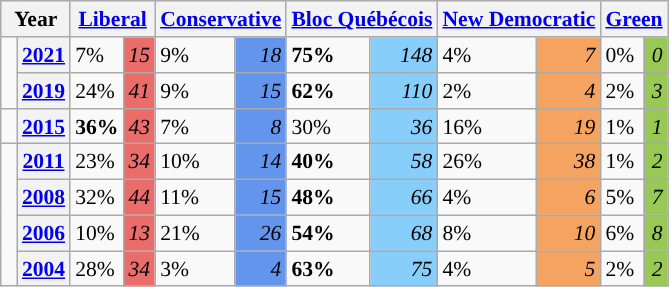<table class="wikitable" style="float:right; width:400; font-size:90%; margin-left:1em;">
<tr>
<th colspan="2" scope="col">Year</th>
<th colspan="2" scope="col"><a href='#'>Liberal</a></th>
<th colspan="2" scope="col"><a href='#'>Conservative</a></th>
<th colspan="2" scope="col"><a href='#'>Bloc Québécois</a></th>
<th colspan="2" scope="col"><a href='#'>New Democratic</a></th>
<th colspan="2" scope="col"><a href='#'>Green</a></th>
</tr>
<tr>
<td rowspan="2" style="width: 0.25em; background-color: "></td>
<th><a href='#'>2021</a></th>
<td>7%</td>
<td style="text-align:right; background:#EA6D6A;"><em>15</em></td>
<td>9%</td>
<td style="text-align:right; background:#6495ED;"><em>18</em></td>
<td><strong>75%</strong></td>
<td style="text-align:right; background:#87CEFA;"><em>148</em></td>
<td>4%</td>
<td style="text-align:right; background:#F4A460;"><em>7</em></td>
<td>0%</td>
<td style="text-align:right; background:#99C955;"><em>0</em></td>
</tr>
<tr>
<th><a href='#'>2019</a></th>
<td>24%</td>
<td style="text-align:right; background:#EA6D6A;"><em>41</em></td>
<td>9%</td>
<td style="text-align:right; background:#6495ED;"><em>15</em></td>
<td><strong>62%</strong></td>
<td style="text-align:right; background:#87CEFA;"><em>110</em></td>
<td>2%</td>
<td style="text-align:right; background:#F4A460;"><em>4</em></td>
<td>2%</td>
<td style="text-align:right; background:#99C955;"><em>3</em></td>
</tr>
<tr>
<td style="width: 0.25em; background-color: "></td>
<th><a href='#'>2015</a></th>
<td><strong>36%</strong></td>
<td style="text-align:right; background:#EA6D6A;"><em>43</em></td>
<td>7%</td>
<td style="text-align:right; background:#6495ED;"><em>8</em></td>
<td>30%</td>
<td style="text-align:right; background:#87CEFA;"><em>36</em></td>
<td>16%</td>
<td style="text-align:right; background:#F4A460;"><em>19</em></td>
<td>1%</td>
<td style="text-align:right; background:#99C955;"><em>1</em></td>
</tr>
<tr>
<td rowspan="4" style="width: 0.25em; background-color: "></td>
<th><a href='#'>2011</a></th>
<td>23%</td>
<td style="text-align:right; background:#EA6D6A;"><em>34</em></td>
<td>10%</td>
<td style="text-align:right; background:#6495ED;"><em>14</em></td>
<td><strong>40%</strong></td>
<td style="text-align:right; background:#87CEFA;"><em>58</em></td>
<td>26%</td>
<td style="text-align:right; background:#F4A460;"><em>38</em></td>
<td>1%</td>
<td style="text-align:right; background:#99C955;"><em>2</em></td>
</tr>
<tr>
<th><a href='#'>2008</a></th>
<td>32%</td>
<td style="text-align:right; background:#EA6D6A;"><em>44</em></td>
<td>11%</td>
<td style="text-align:right; background:#6495ED;"><em>15</em></td>
<td><strong>48%</strong></td>
<td style="text-align:right; background:#87CEFA;"><em>66</em></td>
<td>4%</td>
<td style="text-align:right; background:#F4A460;"><em>6</em></td>
<td>5%</td>
<td style="text-align:right; background:#99C955;"><em>7</em></td>
</tr>
<tr>
<th><a href='#'>2006</a></th>
<td>10%</td>
<td style="text-align:right; background:#EA6D6A;"><em>13</em></td>
<td>21%</td>
<td style="text-align:right; background:#6495ED;"><em>26</em></td>
<td><strong>54%</strong></td>
<td style="text-align:right; background:#87CEFA;"><em>68</em></td>
<td>8%</td>
<td style="text-align:right; background:#F4A460;"><em>10</em></td>
<td>6%</td>
<td style="text-align:right; background:#99C955;"><em>8</em></td>
</tr>
<tr>
<th><a href='#'>2004</a></th>
<td>28%</td>
<td style="text-align:right; background:#EA6D6A;"><em>34</em></td>
<td>3%</td>
<td style="text-align:right; background:#6495ED;"><em>4</em></td>
<td><strong>63%</strong></td>
<td style="text-align:right; background:#87CEFA;"><em>75</em></td>
<td>4%</td>
<td style="text-align:right; background:#F4A460;"><em>5</em></td>
<td>2%</td>
<td style="text-align:right; background:#99C955;"><em>2</em></td>
</tr>
</table>
